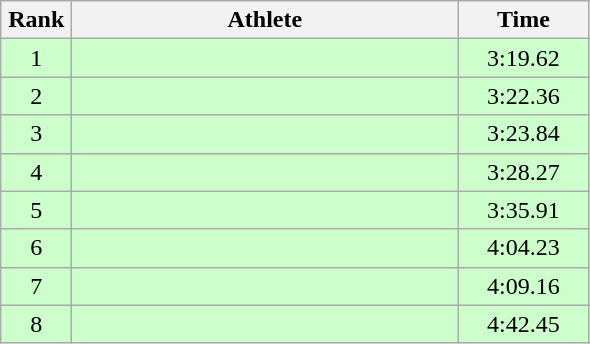<table class=wikitable style="text-align:center">
<tr>
<th width=40>Rank</th>
<th width=250>Athlete</th>
<th width=80>Time</th>
</tr>
<tr bgcolor="ccffcc">
<td>1</td>
<td align=left></td>
<td>3:19.62</td>
</tr>
<tr bgcolor="ccffcc">
<td>2</td>
<td align=left></td>
<td>3:22.36</td>
</tr>
<tr bgcolor="ccffcc">
<td>3</td>
<td align=left></td>
<td>3:23.84</td>
</tr>
<tr bgcolor="ccffcc">
<td>4</td>
<td align=left></td>
<td>3:28.27</td>
</tr>
<tr bgcolor="ccffcc">
<td>5</td>
<td align=left></td>
<td>3:35.91</td>
</tr>
<tr bgcolor="ccffcc">
<td>6</td>
<td align=left></td>
<td>4:04.23</td>
</tr>
<tr bgcolor="ccffcc">
<td>7</td>
<td align=left></td>
<td>4:09.16</td>
</tr>
<tr bgcolor="ccffcc">
<td>8</td>
<td align=left></td>
<td>4:42.45</td>
</tr>
</table>
